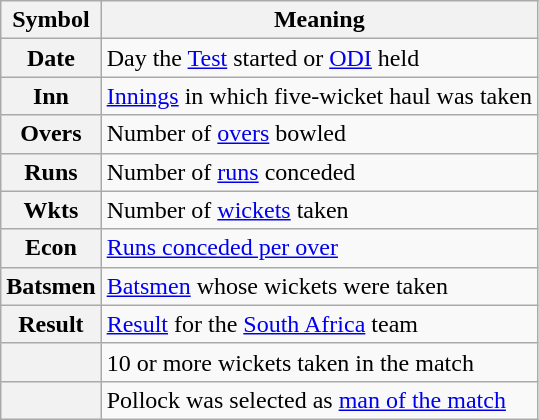<table class="wikitable">
<tr>
<th>Symbol</th>
<th>Meaning</th>
</tr>
<tr>
<th>Date</th>
<td>Day the <a href='#'>Test</a> started or <a href='#'>ODI</a> held</td>
</tr>
<tr>
<th>Inn</th>
<td><a href='#'>Innings</a> in which five-wicket haul was taken</td>
</tr>
<tr>
<th>Overs</th>
<td>Number of <a href='#'>overs</a> bowled</td>
</tr>
<tr>
<th>Runs</th>
<td>Number of <a href='#'>runs</a> conceded</td>
</tr>
<tr>
<th>Wkts</th>
<td>Number of <a href='#'>wickets</a> taken</td>
</tr>
<tr>
<th>Econ</th>
<td><a href='#'>Runs conceded per over</a></td>
</tr>
<tr>
<th>Batsmen</th>
<td><a href='#'>Batsmen</a> whose wickets were taken</td>
</tr>
<tr>
<th>Result</th>
<td><a href='#'>Result</a> for the <a href='#'>South Africa</a> team</td>
</tr>
<tr>
<th></th>
<td>10 or more wickets taken in the match</td>
</tr>
<tr>
<th></th>
<td>Pollock was selected as <a href='#'>man of the match</a></td>
</tr>
</table>
